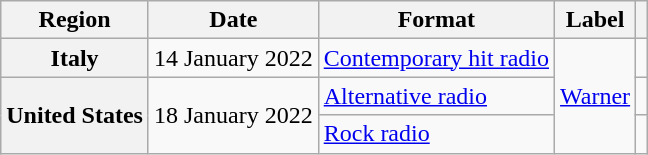<table class="wikitable plainrowheaders">
<tr>
<th scope="col">Region</th>
<th scope="col">Date</th>
<th scope="col">Format</th>
<th scope="col">Label</th>
<th scope="col"></th>
</tr>
<tr>
<th scope="row">Italy</th>
<td>14 January 2022</td>
<td><a href='#'>Contemporary hit radio</a></td>
<td rowspan="3"><a href='#'>Warner</a></td>
<td></td>
</tr>
<tr>
<th scope="row" rowspan="2">United States</th>
<td rowspan="2">18 January 2022</td>
<td><a href='#'>Alternative radio</a></td>
<td></td>
</tr>
<tr>
<td><a href='#'>Rock radio</a></td>
<td></td>
</tr>
</table>
